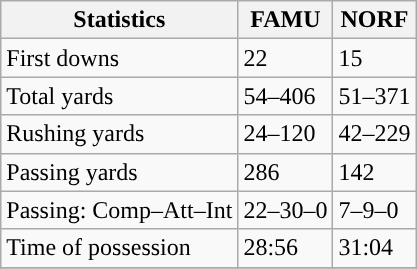<table class="wikitable" style="float: left;">
<tr>
<th>Statistics</th>
<th>FAMU</th>
<th>NORF</th>
</tr>
<tr>
<td>First downs</td>
<td>22</td>
<td>15</td>
</tr>
<tr>
<td>Total yards</td>
<td>54–406</td>
<td>51–371</td>
</tr>
<tr>
<td>Rushing yards</td>
<td>24–120</td>
<td>42–229</td>
</tr>
<tr>
<td>Passing yards</td>
<td>286</td>
<td>142</td>
</tr>
<tr>
<td>Passing: Comp–Att–Int</td>
<td>22–30–0</td>
<td>7–9–0</td>
</tr>
<tr>
<td>Time of possession</td>
<td>28:56</td>
<td>31:04</td>
</tr>
<tr>
</tr>
</table>
